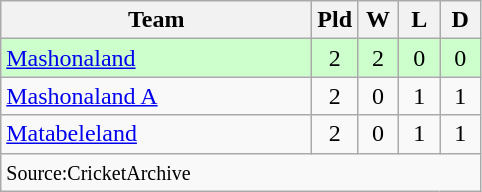<table class="wikitable" style="text-align: center;">
<tr>
<th width=200>Team</th>
<th width=20>Pld</th>
<th width=20>W</th>
<th width=20>L</th>
<th width=20>D</th>
</tr>
<tr style="background:#ccffcc;">
<td align=left><a href='#'>Mashonaland</a></td>
<td>2</td>
<td>2</td>
<td>0</td>
<td>0</td>
</tr>
<tr>
<td align=left><a href='#'>Mashonaland A</a></td>
<td>2</td>
<td>0</td>
<td>1</td>
<td>1</td>
</tr>
<tr>
<td align=left><a href='#'>Matabeleland</a></td>
<td>2</td>
<td>0</td>
<td>1</td>
<td>1</td>
</tr>
<tr>
<td align=left colspan="5"><small>Source:CricketArchive</small></td>
</tr>
</table>
